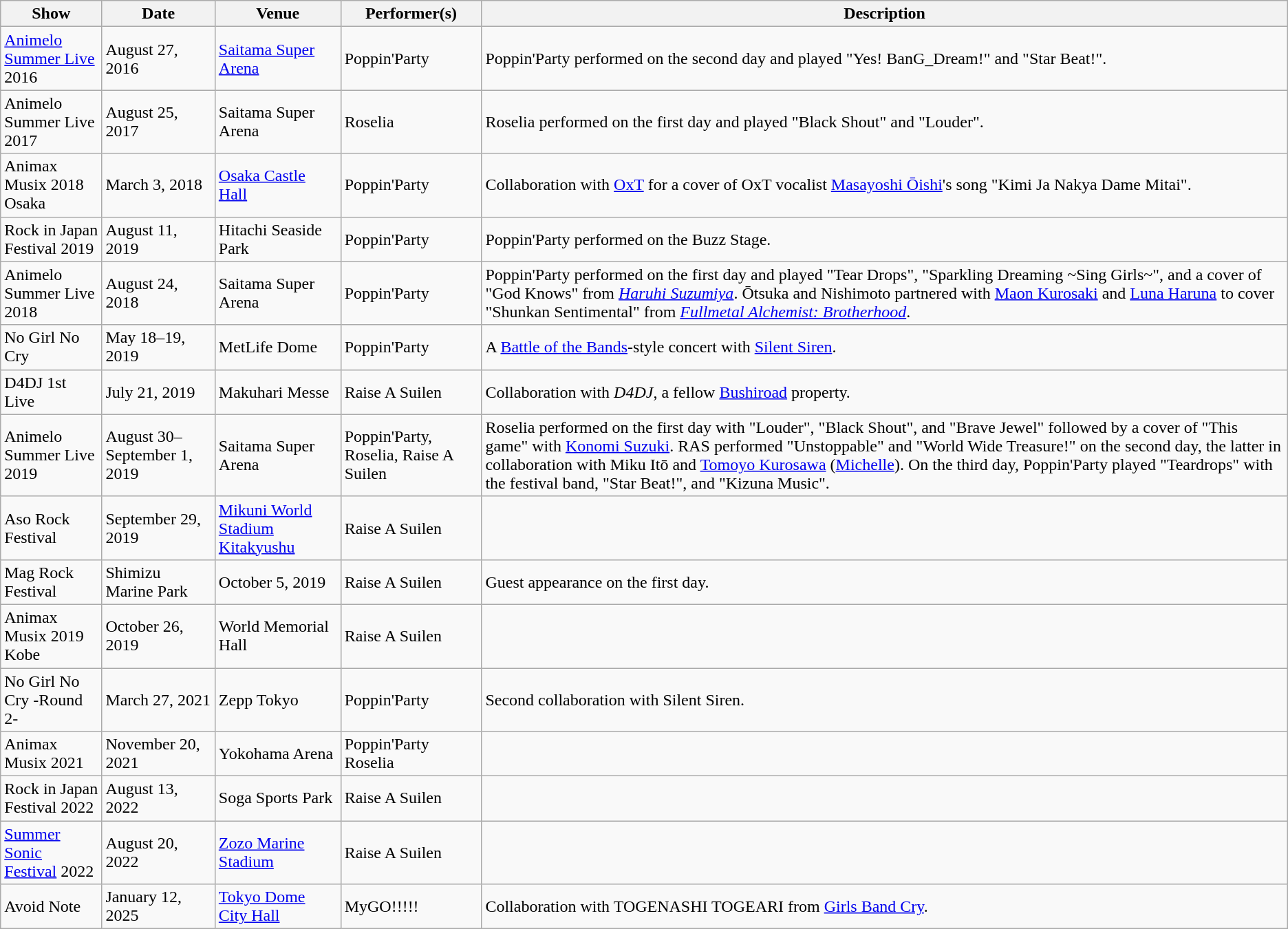<table class="wikitable" text-align: center>
<tr>
<th>Show</th>
<th>Date</th>
<th>Venue</th>
<th>Performer(s)</th>
<th>Description</th>
</tr>
<tr>
<td><a href='#'>Animelo Summer Live</a> 2016</td>
<td>August 27, 2016</td>
<td><a href='#'>Saitama Super Arena</a></td>
<td>Poppin'Party</td>
<td>Poppin'Party performed on the second day and played "Yes! BanG_Dream!" and "Star Beat!".</td>
</tr>
<tr>
<td>Animelo Summer Live 2017</td>
<td>August 25, 2017</td>
<td>Saitama Super Arena</td>
<td>Roselia</td>
<td>Roselia performed on the first day and played "Black Shout" and "Louder".</td>
</tr>
<tr>
<td>Animax Musix 2018 Osaka</td>
<td>March 3, 2018</td>
<td><a href='#'>Osaka Castle Hall</a></td>
<td>Poppin'Party</td>
<td>Collaboration with <a href='#'>OxT</a> for a cover of OxT vocalist <a href='#'>Masayoshi Ōishi</a>'s song "Kimi Ja Nakya Dame Mitai".</td>
</tr>
<tr>
<td>Rock in Japan Festival 2019</td>
<td>August 11, 2019</td>
<td>Hitachi Seaside Park</td>
<td>Poppin'Party</td>
<td>Poppin'Party performed on the Buzz Stage.</td>
</tr>
<tr>
<td>Animelo Summer Live 2018</td>
<td>August 24, 2018</td>
<td>Saitama Super Arena</td>
<td>Poppin'Party</td>
<td>Poppin'Party performed on the first day and played "Tear Drops", "Sparkling Dreaming ~Sing Girls~", and a cover of "God Knows" from <em><a href='#'>Haruhi Suzumiya</a></em>. Ōtsuka and Nishimoto partnered with <a href='#'>Maon Kurosaki</a> and <a href='#'>Luna Haruna</a> to cover "Shunkan Sentimental" from <em><a href='#'>Fullmetal Alchemist: Brotherhood</a></em>.</td>
</tr>
<tr>
<td>No Girl No Cry</td>
<td>May 18–19, 2019</td>
<td>MetLife Dome</td>
<td>Poppin'Party</td>
<td>A <a href='#'>Battle of the Bands</a>-style concert with <a href='#'>Silent Siren</a>.</td>
</tr>
<tr>
<td>D4DJ 1st Live</td>
<td>July 21, 2019</td>
<td>Makuhari Messe</td>
<td>Raise A Suilen</td>
<td>Collaboration with <em>D4DJ</em>, a fellow <a href='#'>Bushiroad</a> property.</td>
</tr>
<tr>
<td>Animelo Summer Live 2019</td>
<td>August 30–September 1, 2019</td>
<td>Saitama Super Arena</td>
<td>Poppin'Party, Roselia, Raise A Suilen</td>
<td>Roselia performed on the first day with "Louder", "Black Shout", and "Brave Jewel" followed by a cover of "This game" with <a href='#'>Konomi Suzuki</a>. RAS performed "Unstoppable" and "World Wide Treasure!" on the second day, the latter in collaboration with Miku Itō and <a href='#'>Tomoyo Kurosawa</a> (<a href='#'>Michelle</a>). On the third day, Poppin'Party played "Teardrops" with the festival band, "Star Beat!", and "Kizuna Music".</td>
</tr>
<tr>
<td>Aso Rock Festival</td>
<td>September 29, 2019</td>
<td><a href='#'>Mikuni World Stadium Kitakyushu</a></td>
<td>Raise A Suilen</td>
<td></td>
</tr>
<tr>
<td>Mag Rock Festival</td>
<td>Shimizu Marine Park</td>
<td>October 5, 2019</td>
<td>Raise A Suilen</td>
<td>Guest appearance on the first day.</td>
</tr>
<tr>
<td>Animax Musix 2019 Kobe</td>
<td>October 26, 2019</td>
<td>World Memorial Hall</td>
<td>Raise A Suilen</td>
<td></td>
</tr>
<tr>
<td>No Girl No Cry -Round 2-</td>
<td>March 27, 2021</td>
<td>Zepp Tokyo</td>
<td>Poppin'Party</td>
<td>Second collaboration with Silent Siren.</td>
</tr>
<tr>
<td>Animax Musix 2021</td>
<td>November 20, 2021</td>
<td>Yokohama Arena</td>
<td>Poppin'Party<br>Roselia</td>
<td></td>
</tr>
<tr>
<td>Rock in Japan Festival 2022</td>
<td>August 13, 2022</td>
<td>Soga Sports Park</td>
<td>Raise A Suilen</td>
<td></td>
</tr>
<tr>
<td><a href='#'>Summer Sonic Festival</a> 2022</td>
<td>August 20, 2022</td>
<td><a href='#'>Zozo Marine Stadium</a></td>
<td>Raise A Suilen</td>
<td></td>
</tr>
<tr>
<td>Avoid Note</td>
<td>January 12, 2025</td>
<td><a href='#'>Tokyo Dome City Hall</a></td>
<td>MyGO!!!!!</td>
<td>Collaboration with TOGENASHI TOGEARI from <a href='#'>Girls Band Cry</a>.</td>
</tr>
</table>
